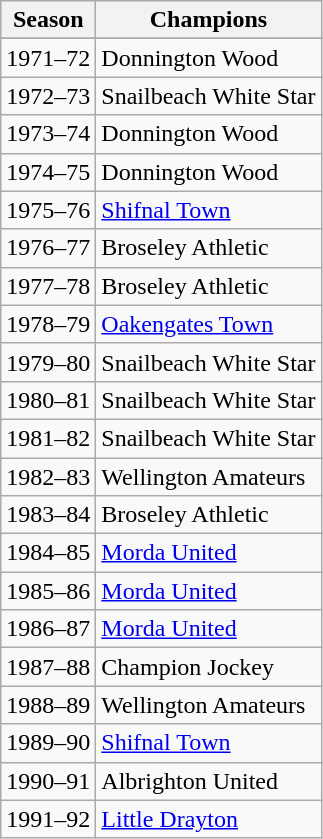<table class="wikitable" style="textalign-center">
<tr>
<th>Season</th>
<th>Champions</th>
</tr>
<tr>
</tr>
<tr>
<td>1971–72</td>
<td>Donnington Wood</td>
</tr>
<tr>
<td>1972–73</td>
<td>Snailbeach White Star</td>
</tr>
<tr>
<td>1973–74</td>
<td>Donnington Wood</td>
</tr>
<tr>
<td>1974–75</td>
<td>Donnington Wood</td>
</tr>
<tr>
<td>1975–76</td>
<td><a href='#'>Shifnal Town</a></td>
</tr>
<tr>
<td>1976–77</td>
<td>Broseley Athletic</td>
</tr>
<tr>
<td>1977–78</td>
<td>Broseley Athletic</td>
</tr>
<tr>
<td>1978–79</td>
<td><a href='#'>Oakengates Town</a></td>
</tr>
<tr>
<td>1979–80</td>
<td>Snailbeach White Star</td>
</tr>
<tr>
<td>1980–81</td>
<td>Snailbeach White Star</td>
</tr>
<tr>
<td>1981–82</td>
<td>Snailbeach White Star</td>
</tr>
<tr>
<td>1982–83</td>
<td>Wellington Amateurs</td>
</tr>
<tr>
<td>1983–84</td>
<td>Broseley Athletic</td>
</tr>
<tr>
<td>1984–85</td>
<td><a href='#'>Morda United</a></td>
</tr>
<tr>
<td>1985–86</td>
<td><a href='#'>Morda United</a></td>
</tr>
<tr>
<td>1986–87</td>
<td><a href='#'>Morda United</a></td>
</tr>
<tr>
<td>1987–88</td>
<td>Champion Jockey</td>
</tr>
<tr>
<td>1988–89</td>
<td>Wellington Amateurs</td>
</tr>
<tr>
<td>1989–90</td>
<td><a href='#'>Shifnal Town</a></td>
</tr>
<tr>
<td>1990–91</td>
<td>Albrighton United</td>
</tr>
<tr>
<td>1991–92</td>
<td><a href='#'>Little Drayton</a></td>
</tr>
</table>
